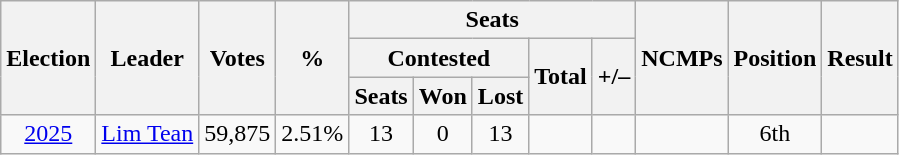<table class=wikitable style="text-align: center;">
<tr>
<th rowspan=3>Election</th>
<th rowspan=3>Leader</th>
<th rowspan=3>Votes</th>
<th rowspan=3>%</th>
<th colspan=5>Seats</th>
<th rowspan=3>NCMPs</th>
<th rowspan=3>Position</th>
<th rowspan=3>Result</th>
</tr>
<tr>
<th colspan=3>Contested</th>
<th rowspan=2>Total</th>
<th rowspan=2>+/–</th>
</tr>
<tr>
<th>Seats</th>
<th>Won</th>
<th>Lost</th>
</tr>
<tr>
<td><a href='#'>2025</a></td>
<td><a href='#'>Lim Tean</a></td>
<td>59,875</td>
<td>2.51%</td>
<td>13</td>
<td>0</td>
<td>13</td>
<td></td>
<td></td>
<td></td>
<td> 6th</td>
<td></td>
</tr>
</table>
